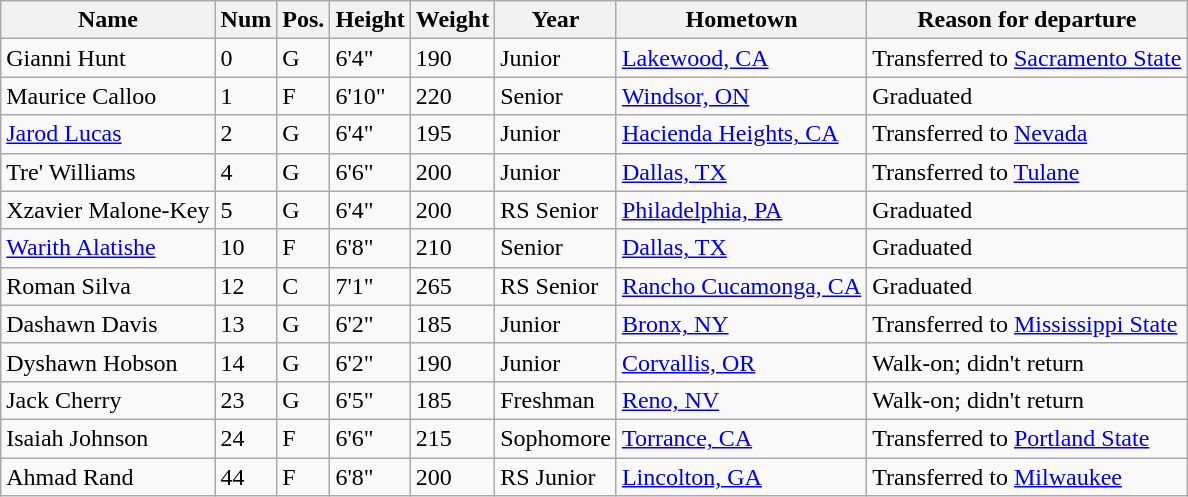<table class="wikitable sortable" border="1">
<tr>
<th>Name</th>
<th>Num</th>
<th>Pos.</th>
<th>Height</th>
<th>Weight</th>
<th>Year</th>
<th>Hometown</th>
<th class="unsortable">Reason for departure</th>
</tr>
<tr>
<td>Gianni Hunt</td>
<td>0</td>
<td>G</td>
<td>6'4"</td>
<td>190</td>
<td>Junior</td>
<td><a href='#'>Lakewood, CA</a></td>
<td>Transferred to <a href='#'>Sacramento State</a></td>
</tr>
<tr>
<td>Maurice Calloo</td>
<td>1</td>
<td>F</td>
<td>6'10"</td>
<td>220</td>
<td>Senior</td>
<td><a href='#'>Windsor, ON</a></td>
<td>Graduated</td>
</tr>
<tr>
<td><a href='#'>Jarod Lucas</a></td>
<td>2</td>
<td>G</td>
<td>6'4"</td>
<td>195</td>
<td>Junior</td>
<td><a href='#'>Hacienda Heights, CA</a></td>
<td>Transferred to <a href='#'>Nevada</a></td>
</tr>
<tr>
<td>Tre' Williams</td>
<td>4</td>
<td>G</td>
<td>6'6"</td>
<td>200</td>
<td>Junior</td>
<td><a href='#'>Dallas, TX</a></td>
<td>Transferred to <a href='#'>Tulane</a></td>
</tr>
<tr>
<td>Xzavier Malone-Key</td>
<td>5</td>
<td>G</td>
<td>6'4"</td>
<td>200</td>
<td>RS Senior</td>
<td><a href='#'>Philadelphia, PA</a></td>
<td>Graduated</td>
</tr>
<tr>
<td><a href='#'>Warith Alatishe</a></td>
<td>10</td>
<td>F</td>
<td>6'8"</td>
<td>210</td>
<td>Senior</td>
<td><a href='#'>Dallas, TX</a></td>
<td>Graduated</td>
</tr>
<tr>
<td>Roman Silva</td>
<td>12</td>
<td>C</td>
<td>7'1"</td>
<td>265</td>
<td>RS Senior</td>
<td><a href='#'>Rancho Cucamonga, CA</a></td>
<td>Graduated</td>
</tr>
<tr>
<td>Dashawn Davis</td>
<td>13</td>
<td>G</td>
<td>6'2"</td>
<td>185</td>
<td>Junior</td>
<td><a href='#'>Bronx, NY</a></td>
<td>Transferred to <a href='#'>Mississippi State</a></td>
</tr>
<tr>
<td>Dyshawn Hobson</td>
<td>14</td>
<td>G</td>
<td>6'2"</td>
<td>190</td>
<td>Junior</td>
<td><a href='#'>Corvallis, OR</a></td>
<td>Walk-on; didn't return</td>
</tr>
<tr>
<td>Jack Cherry</td>
<td>23</td>
<td>G</td>
<td>6'5"</td>
<td>185</td>
<td>Freshman</td>
<td><a href='#'>Reno, NV</a></td>
<td>Walk-on; didn't return</td>
</tr>
<tr>
<td>Isaiah Johnson</td>
<td>24</td>
<td>F</td>
<td>6'6"</td>
<td>215</td>
<td>Sophomore</td>
<td><a href='#'>Torrance, CA</a></td>
<td>Transferred to <a href='#'>Portland State</a></td>
</tr>
<tr>
<td>Ahmad Rand</td>
<td>44</td>
<td>F</td>
<td>6'8"</td>
<td>200</td>
<td>RS Junior</td>
<td><a href='#'>Lincolton, GA</a></td>
<td>Transferred to <a href='#'>Milwaukee</a></td>
</tr>
</table>
